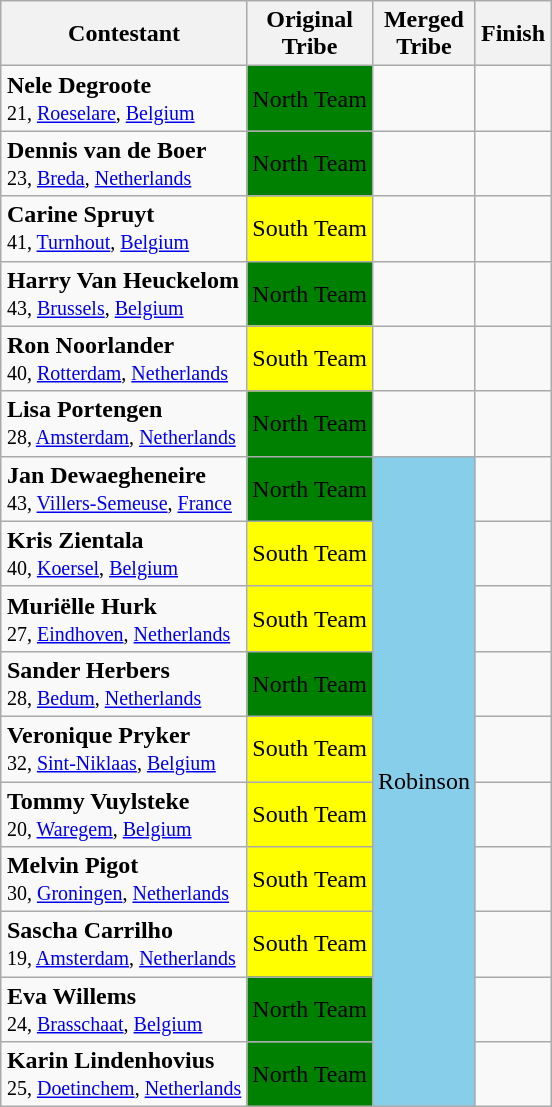<table class="wikitable" style="margin:auto; text-align:center">
<tr>
<th>Contestant</th>
<th>Original<br>Tribe</th>
<th>Merged<br>Tribe</th>
<th>Finish</th>
</tr>
<tr>
<td align="left"><strong>Nele Degroote</strong><br><small>21, <a href='#'>Roeselare</a>, <a href='#'>Belgium</a></small></td>
<td bgcolor="green" align=center>North Team</td>
<td></td>
<td></td>
</tr>
<tr>
<td align="left"><strong>Dennis van de Boer</strong><br><small>23, <a href='#'>Breda</a>, <a href='#'>Netherlands</a></small></td>
<td bgcolor="green">North Team</td>
<td></td>
<td></td>
</tr>
<tr>
<td align="left"><strong>Carine Spruyt</strong><br><small>41, <a href='#'>Turnhout</a>, <a href='#'>Belgium</a></small></td>
<td bgcolor="yellow">South Team</td>
<td></td>
<td></td>
</tr>
<tr>
<td align="left"><strong>Harry Van Heuckelom</strong><br><small>43, <a href='#'>Brussels</a>, <a href='#'>Belgium</a></small></td>
<td bgcolor="green">North Team</td>
<td></td>
<td></td>
</tr>
<tr>
<td align="left"><strong>Ron Noorlander</strong><br><small>40, <a href='#'>Rotterdam</a>, <a href='#'>Netherlands</a></small></td>
<td bgcolor="yellow">South Team</td>
<td></td>
<td></td>
</tr>
<tr>
<td align="left"><strong>Lisa Portengen</strong><br><small>28, <a href='#'>Amsterdam</a>, <a href='#'>Netherlands</a></small></td>
<td bgcolor="green">North Team</td>
<td></td>
<td></td>
</tr>
<tr>
<td align="left"><strong>Jan Dewaegheneire</strong><br><small>43, <a href='#'>Villers-Semeuse</a>, <a href='#'>France</a></small></td>
<td bgcolor="green">North Team</td>
<td align=center bgcolor="skyblue" rowspan=10>Robinson</td>
<td></td>
</tr>
<tr>
<td align="left"><strong>Kris Zientala</strong><br><small>40, <a href='#'>Koersel</a>, <a href='#'>Belgium</a></small></td>
<td bgcolor="yellow">South Team</td>
<td></td>
</tr>
<tr>
<td align="left"><strong>Muriëlle Hurk</strong><br><small>27, <a href='#'>Eindhoven</a>, <a href='#'>Netherlands</a></small></td>
<td bgcolor="yellow">South Team</td>
<td></td>
</tr>
<tr>
<td align="left"><strong>Sander Herbers</strong><br><small>28, <a href='#'>Bedum</a>, <a href='#'>Netherlands</a></small></td>
<td bgcolor="green">North Team</td>
<td></td>
</tr>
<tr>
<td align="left"><strong>Veronique Pryker</strong><br><small>32, <a href='#'>Sint-Niklaas</a>, <a href='#'>Belgium</a></small></td>
<td bgcolor="yellow">South Team</td>
<td></td>
</tr>
<tr>
<td align="left"><strong>Tommy Vuylsteke</strong><br><small>20, <a href='#'>Waregem</a>, <a href='#'>Belgium</a></small></td>
<td bgcolor="yellow">South Team</td>
<td></td>
</tr>
<tr>
<td align="left"><strong>Melvin Pigot</strong><br><small>30, <a href='#'>Groningen</a>, <a href='#'>Netherlands</a></small></td>
<td bgcolor="yellow">South Team</td>
<td></td>
</tr>
<tr>
<td align="left"><strong>Sascha Carrilho</strong><br><small>19, <a href='#'>Amsterdam</a>, <a href='#'>Netherlands</a></small></td>
<td bgcolor="yellow">South Team</td>
<td></td>
</tr>
<tr>
<td align="left"><strong>Eva Willems</strong><br><small>24, <a href='#'>Brasschaat</a>, <a href='#'>Belgium</a></small></td>
<td bgcolor="green">North Team</td>
<td></td>
</tr>
<tr>
<td align="left"><strong>Karin Lindenhovius</strong><br><small>25, <a href='#'>Doetinchem</a>, <a href='#'>Netherlands</a></small></td>
<td bgcolor="green">North Team</td>
<td></td>
</tr>
</table>
